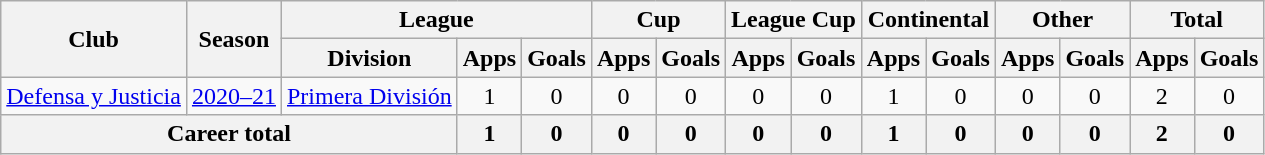<table class="wikitable" style="text-align:center">
<tr>
<th rowspan="2">Club</th>
<th rowspan="2">Season</th>
<th colspan="3">League</th>
<th colspan="2">Cup</th>
<th colspan="2">League Cup</th>
<th colspan="2">Continental</th>
<th colspan="2">Other</th>
<th colspan="2">Total</th>
</tr>
<tr>
<th>Division</th>
<th>Apps</th>
<th>Goals</th>
<th>Apps</th>
<th>Goals</th>
<th>Apps</th>
<th>Goals</th>
<th>Apps</th>
<th>Goals</th>
<th>Apps</th>
<th>Goals</th>
<th>Apps</th>
<th>Goals</th>
</tr>
<tr>
<td rowspan="1"><a href='#'>Defensa y Justicia</a></td>
<td><a href='#'>2020–21</a></td>
<td rowspan="1"><a href='#'>Primera División</a></td>
<td>1</td>
<td>0</td>
<td>0</td>
<td>0</td>
<td>0</td>
<td>0</td>
<td>1</td>
<td>0</td>
<td>0</td>
<td>0</td>
<td>2</td>
<td>0</td>
</tr>
<tr>
<th colspan="3">Career total</th>
<th>1</th>
<th>0</th>
<th>0</th>
<th>0</th>
<th>0</th>
<th>0</th>
<th>1</th>
<th>0</th>
<th>0</th>
<th>0</th>
<th>2</th>
<th>0</th>
</tr>
</table>
